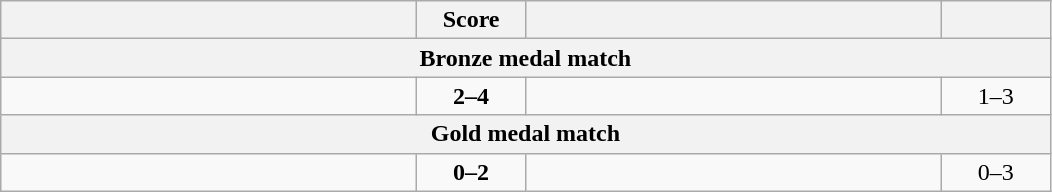<table class="wikitable" style="text-align: left;">
<tr>
<th align="right" width="270"></th>
<th width="65">Score</th>
<th align="left" width="270"></th>
<th width="65"></th>
</tr>
<tr>
<th colspan=4>Bronze medal match</th>
</tr>
<tr>
<td></td>
<td align="center"><strong>2–4</strong></td>
<td><strong></strong></td>
<td align=center>1–3 <strong></strong></td>
</tr>
<tr>
<th colspan=4>Gold medal match</th>
</tr>
<tr>
<td></td>
<td align="center"><strong>0–2</strong></td>
<td><strong></strong></td>
<td align=center>0–3 <strong></strong></td>
</tr>
</table>
